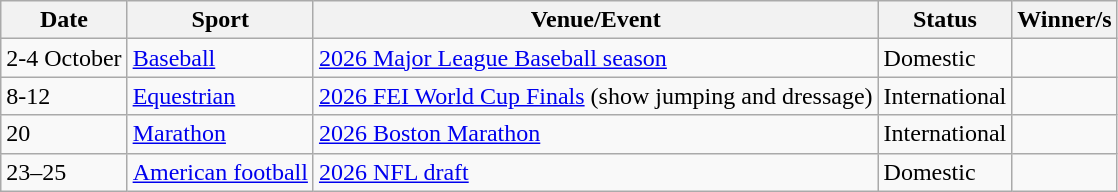<table class="wikitable source">
<tr>
<th>Date</th>
<th>Sport</th>
<th>Venue/Event</th>
<th>Status</th>
<th>Winner/s</th>
</tr>
<tr>
<td>2-4 October</td>
<td><a href='#'>Baseball</a></td>
<td> <a href='#'>2026 Major League Baseball season</a></td>
<td>Domestic</td>
<td></td>
</tr>
<tr>
<td>8-12</td>
<td><a href='#'>Equestrian</a></td>
<td> <a href='#'>2026 FEI World Cup Finals</a> (show jumping and dressage)</td>
<td>International</td>
<td></td>
</tr>
<tr>
<td>20</td>
<td><a href='#'>Marathon</a></td>
<td> <a href='#'>2026 Boston Marathon</a></td>
<td>International</td>
<td></td>
</tr>
<tr>
<td>23–25</td>
<td><a href='#'>American football</a></td>
<td> <a href='#'>2026 NFL draft</a></td>
<td>Domestic</td>
<td></td>
</tr>
</table>
